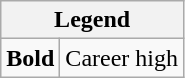<table class="wikitable mw-collapsible mw-collapsed">
<tr>
<th colspan="2">Legend</th>
</tr>
<tr>
<td><strong>Bold</strong></td>
<td>Career high</td>
</tr>
</table>
